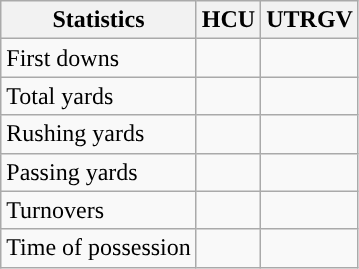<table class="wikitable" style="float:left">
<tr>
<th>Statistics</th>
<th>HCU</th>
<th>UTRGV</th>
</tr>
<tr>
<td>First downs</td>
<td></td>
<td></td>
</tr>
<tr>
<td>Total yards</td>
<td></td>
<td></td>
</tr>
<tr>
<td>Rushing yards</td>
<td></td>
<td></td>
</tr>
<tr>
<td>Passing yards</td>
<td></td>
<td></td>
</tr>
<tr>
<td>Turnovers</td>
<td></td>
<td></td>
</tr>
<tr>
<td>Time of possession</td>
<td></td>
<td></td>
</tr>
</table>
